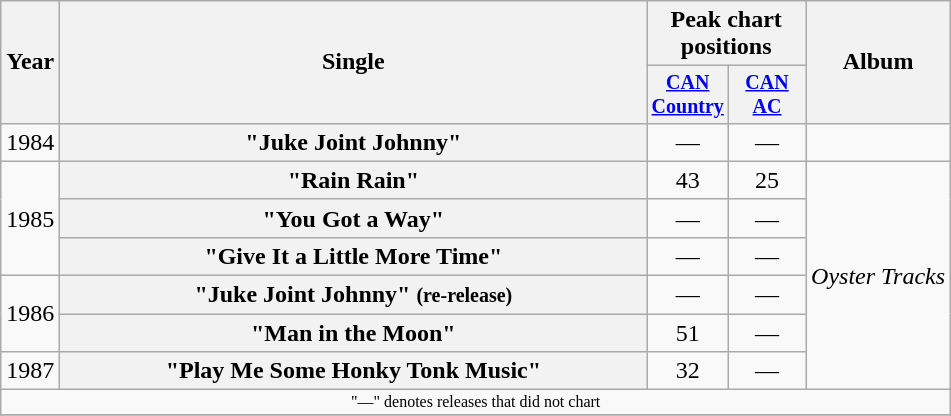<table class="wikitable plainrowheaders" style="text-align:center;">
<tr>
<th rowspan="2">Year</th>
<th rowspan="2" style="width:24em;">Single</th>
<th colspan="2">Peak chart<br>positions</th>
<th rowspan="2">Album</th>
</tr>
<tr style="font-size:smaller;">
<th width="45"><a href='#'>CAN Country</a></th>
<th width="45"><a href='#'>CAN AC</a></th>
</tr>
<tr>
<td>1984</td>
<th scope="row">"Juke Joint Johnny"</th>
<td>—</td>
<td>—</td>
<td></td>
</tr>
<tr>
<td rowspan="3">1985</td>
<th scope="row">"Rain Rain"</th>
<td>43</td>
<td>25</td>
<td rowspan="6" align="left"><em>Oyster Tracks</em></td>
</tr>
<tr>
<th scope="row">"You Got a Way"</th>
<td>—</td>
<td>—</td>
</tr>
<tr>
<th scope="row">"Give It a Little More Time"</th>
<td>—</td>
<td>—</td>
</tr>
<tr>
<td rowspan="2">1986</td>
<th scope="row">"Juke Joint Johnny" <small>(re-release)</small></th>
<td>—</td>
<td>—</td>
</tr>
<tr>
<th scope="row">"Man in the Moon"</th>
<td>51</td>
<td>—</td>
</tr>
<tr>
<td>1987</td>
<th scope="row">"Play Me Some Honky Tonk Music"</th>
<td>32</td>
<td>—</td>
</tr>
<tr>
<td colspan="5" style="font-size:8pt">"—" denotes releases that did not chart</td>
</tr>
<tr>
</tr>
</table>
